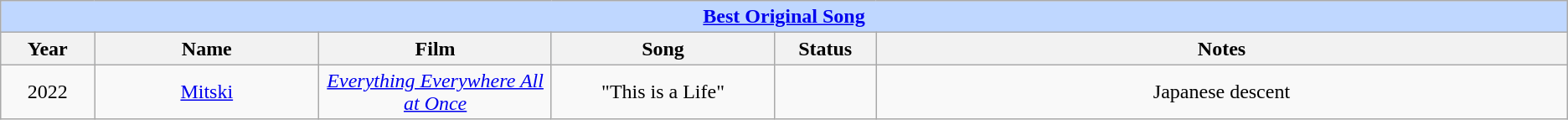<table class="wikitable" style="text-align: center">
<tr style="background:#bfd7ff;">
<td colspan="6" style="text-align:center;"><strong><a href='#'>Best Original Song</a></strong></td>
</tr>
<tr style="background:#ebf5ff;">
<th style="width:075px;">Year</th>
<th style="width:200px;">Name</th>
<th style="width:200px;">Film</th>
<th style="width:200px;">Song</th>
<th style="width:080px;">Status</th>
<th style="width:650px;">Notes</th>
</tr>
<tr>
<td>2022</td>
<td><a href='#'>Mitski</a></td>
<td><em><a href='#'>Everything Everywhere All at Once</a></em></td>
<td>"This is a Life"</td>
<td></td>
<td>Japanese descent<br></td>
</tr>
</table>
